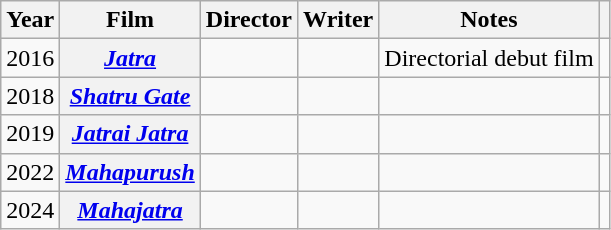<table class="wikitable plainrowheaders sortable">
<tr>
<th>Year</th>
<th scope="col">Film</th>
<th scope="col">Director</th>
<th scope="col">Writer</th>
<th scope="col" class="unsortable">Notes</th>
<th scope="col" class="unsortable"></th>
</tr>
<tr>
<td>2016</td>
<th scope="row"><em><a href='#'>Jatra</a></em></th>
<td></td>
<td></td>
<td>Directorial debut film</td>
<td style="text-align:center;"></td>
</tr>
<tr>
<td>2018</td>
<th scope="row"><em><a href='#'>Shatru Gate</a></em></th>
<td></td>
<td></td>
<td></td>
<td style="text-align:center;"></td>
</tr>
<tr>
<td>2019</td>
<th scope="row"><em><a href='#'>Jatrai Jatra</a></em></th>
<td></td>
<td></td>
<td></td>
<td style="text-align:center;"></td>
</tr>
<tr>
<td>2022</td>
<th scope="row"><em><a href='#'>Mahapurush</a></em></th>
<td></td>
<td></td>
<td></td>
<td style="text-align:center;"></td>
</tr>
<tr>
<td>2024</td>
<th scope="row"><em><a href='#'>Mahajatra</a></em></th>
<td></td>
<td></td>
<td></td>
<td style="text-align:center;"></td>
</tr>
</table>
